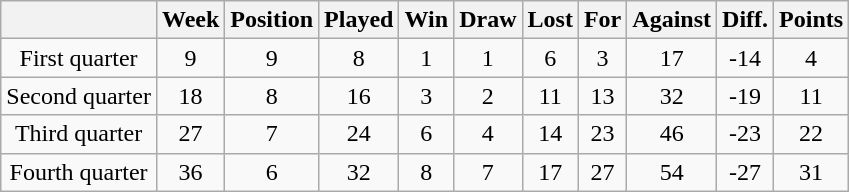<table class="wikitable" style="text-align: center;">
<tr>
<th></th>
<th>Week</th>
<th>Position</th>
<th>Played</th>
<th>Win</th>
<th>Draw</th>
<th>Lost</th>
<th>For</th>
<th>Against</th>
<th>Diff.</th>
<th>Points</th>
</tr>
<tr>
<td>First quarter</td>
<td>9</td>
<td>9</td>
<td>8</td>
<td>1</td>
<td>1</td>
<td>6</td>
<td>3</td>
<td>17</td>
<td>-14</td>
<td>4</td>
</tr>
<tr>
<td>Second quarter</td>
<td>18</td>
<td>8</td>
<td>16</td>
<td>3</td>
<td>2</td>
<td>11</td>
<td>13</td>
<td>32</td>
<td>-19</td>
<td>11</td>
</tr>
<tr>
<td>Third quarter</td>
<td>27</td>
<td>7</td>
<td>24</td>
<td>6</td>
<td>4</td>
<td>14</td>
<td>23</td>
<td>46</td>
<td>-23</td>
<td>22</td>
</tr>
<tr>
<td>Fourth quarter</td>
<td>36</td>
<td>6</td>
<td>32</td>
<td>8</td>
<td>7</td>
<td>17</td>
<td>27</td>
<td>54</td>
<td>-27</td>
<td>31</td>
</tr>
</table>
